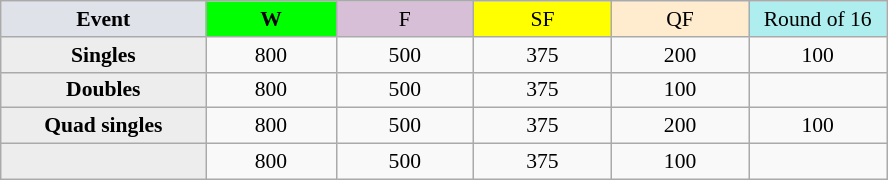<table class="wikitable nowrap" style="font-size:90%; text-align:center">
<tr>
<th style="width:130px; background:#dfe2e9;">Event</th>
<th style="width:80px; background:lime;">W</th>
<td style="width:85px; background:thistle;">F</td>
<td style="width:85px; background:#ff0;">SF</td>
<td style="width:85px; background:#ffebcd;">QF</td>
<td style="width:85px; background:#afeeee;">Round of 16</td>
</tr>
<tr>
<th style="background:#ededed;">Singles</th>
<td>800</td>
<td>500</td>
<td>375</td>
<td>200</td>
<td>100</td>
</tr>
<tr>
<th style="background:#ededed;">Doubles</th>
<td>800</td>
<td>500</td>
<td>375</td>
<td>100</td>
<td></td>
</tr>
<tr>
<th style="background:#ededed;">Quad singles</th>
<td>800</td>
<td>500</td>
<td>375</td>
<td>200</td>
<td>100</td>
</tr>
<tr>
<th style="background:#ededed;"></th>
<td>800</td>
<td>500</td>
<td>375</td>
<td>100</td>
<td></td>
</tr>
</table>
